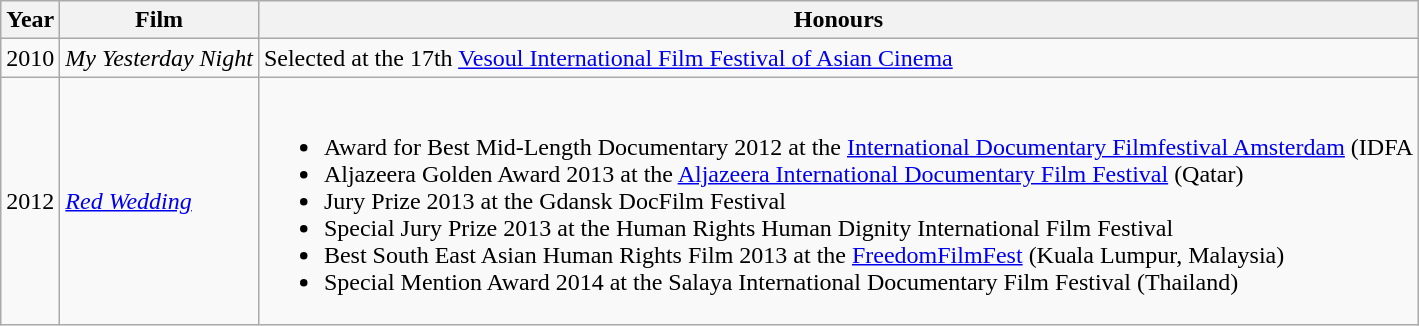<table class="wikitable">
<tr>
<th>Year</th>
<th>Film</th>
<th>Honours</th>
</tr>
<tr>
<td>2010</td>
<td><em>My Yesterday Night</em></td>
<td>Selected at the 17th <a href='#'>Vesoul International Film Festival of Asian Cinema</a></td>
</tr>
<tr>
<td>2012</td>
<td><em><a href='#'>Red Wedding</a></em></td>
<td><br><ul><li>Award for Best Mid-Length Documentary 2012 at the <a href='#'>International Documentary Filmfestival Amsterdam</a> (IDFA</li><li>Aljazeera Golden Award 2013 at the <a href='#'>Aljazeera International Documentary Film Festival</a> (Qatar)</li><li>Jury Prize 2013 at the Gdansk DocFilm Festival</li><li>Special Jury Prize 2013 at the Human Rights Human Dignity International Film Festival</li><li>Best South East Asian Human Rights Film 2013 at the <a href='#'>FreedomFilmFest</a> (Kuala Lumpur, Malaysia) </li><li>Special Mention Award 2014 at the Salaya International Documentary Film Festival (Thailand) </li></ul></td>
</tr>
</table>
